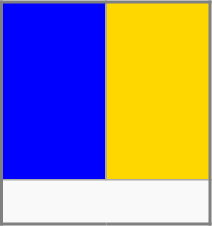<table cellpadding="5" align="right">
<tr ---->
<td><br><table class="wikitable" align="right" width="141px" style="height:150px; font-size:0%; border:2px double grey;">
<tr height="80%">
<td style="background:Blue" width="50%">Blue</td>
<td style="background:Gold">Gold</td>
</tr>
<tr height="40%">
<td colspan="2"></td>
</tr>
</table>
</td>
</tr>
</table>
